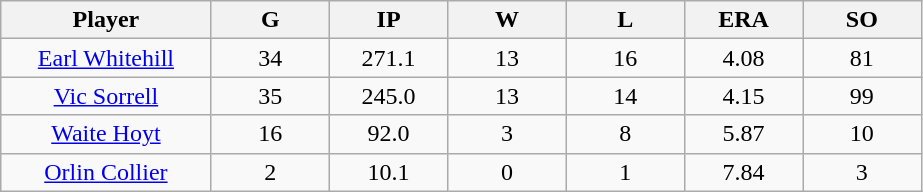<table class="wikitable sortable">
<tr>
<th bgcolor="#DDDDFF" width="16%">Player</th>
<th bgcolor="#DDDDFF" width="9%">G</th>
<th bgcolor="#DDDDFF" width="9%">IP</th>
<th bgcolor="#DDDDFF" width="9%">W</th>
<th bgcolor="#DDDDFF" width="9%">L</th>
<th bgcolor="#DDDDFF" width="9%">ERA</th>
<th bgcolor="#DDDDFF" width="9%">SO</th>
</tr>
<tr align="center">
<td><a href='#'>Earl Whitehill</a></td>
<td>34</td>
<td>271.1</td>
<td>13</td>
<td>16</td>
<td>4.08</td>
<td>81</td>
</tr>
<tr align=center>
<td><a href='#'>Vic Sorrell</a></td>
<td>35</td>
<td>245.0</td>
<td>13</td>
<td>14</td>
<td>4.15</td>
<td>99</td>
</tr>
<tr align=center>
<td><a href='#'>Waite Hoyt</a></td>
<td>16</td>
<td>92.0</td>
<td>3</td>
<td>8</td>
<td>5.87</td>
<td>10</td>
</tr>
<tr align=center>
<td><a href='#'>Orlin Collier</a></td>
<td>2</td>
<td>10.1</td>
<td>0</td>
<td>1</td>
<td>7.84</td>
<td>3</td>
</tr>
</table>
